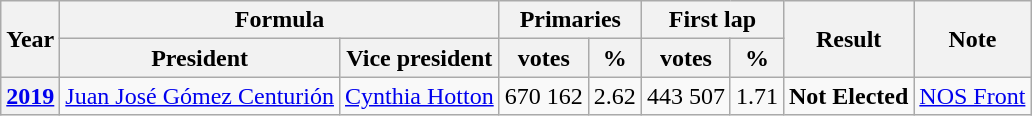<table class="wikitable">
<tr>
<th rowspan="2">Year</th>
<th colspan="2">Formula</th>
<th colspan="2">Primaries</th>
<th colspan="2">First lap</th>
<th rowspan="2">Result</th>
<th rowspan="2">Note</th>
</tr>
<tr>
<th>President</th>
<th>Vice president</th>
<th>votes</th>
<th>%</th>
<th>votes</th>
<th>%</th>
</tr>
<tr>
<th><a href='#'>2019</a></th>
<td><a href='#'>Juan José Gómez Centurión</a></td>
<td><a href='#'>Cynthia Hotton</a></td>
<td>670 162</td>
<td>2.62</td>
<td>443 507</td>
<td>1.71</td>
<td><strong>Not Elected</strong></td>
<td><a href='#'>NOS Front</a></td>
</tr>
</table>
